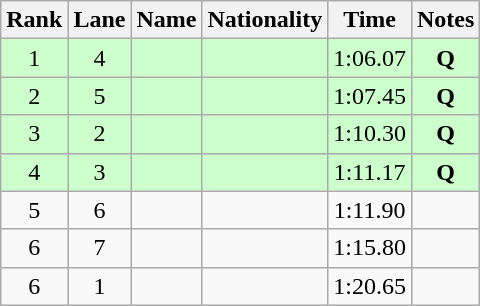<table class="wikitable sortable" style="text-align:center">
<tr>
<th>Rank</th>
<th>Lane</th>
<th>Name</th>
<th>Nationality</th>
<th>Time</th>
<th>Notes</th>
</tr>
<tr bgcolor=ccffcc>
<td>1</td>
<td>4</td>
<td align=left></td>
<td align=left></td>
<td>1:06.07</td>
<td><strong>Q</strong></td>
</tr>
<tr bgcolor=ccffcc>
<td>2</td>
<td>5</td>
<td align=left></td>
<td align=left></td>
<td>1:07.45</td>
<td><strong>Q</strong></td>
</tr>
<tr bgcolor=ccffcc>
<td>3</td>
<td>2</td>
<td align=left></td>
<td align=left></td>
<td>1:10.30</td>
<td><strong>Q</strong></td>
</tr>
<tr bgcolor=ccffcc>
<td>4</td>
<td>3</td>
<td align=left></td>
<td align=left></td>
<td>1:11.17</td>
<td><strong>Q</strong></td>
</tr>
<tr>
<td>5</td>
<td>6</td>
<td align=left></td>
<td align=left></td>
<td>1:11.90</td>
<td></td>
</tr>
<tr>
<td>6</td>
<td>7</td>
<td align=left></td>
<td align=left></td>
<td>1:15.80</td>
<td></td>
</tr>
<tr>
<td>6</td>
<td>1</td>
<td align=left></td>
<td align=left></td>
<td>1:20.65</td>
<td></td>
</tr>
</table>
